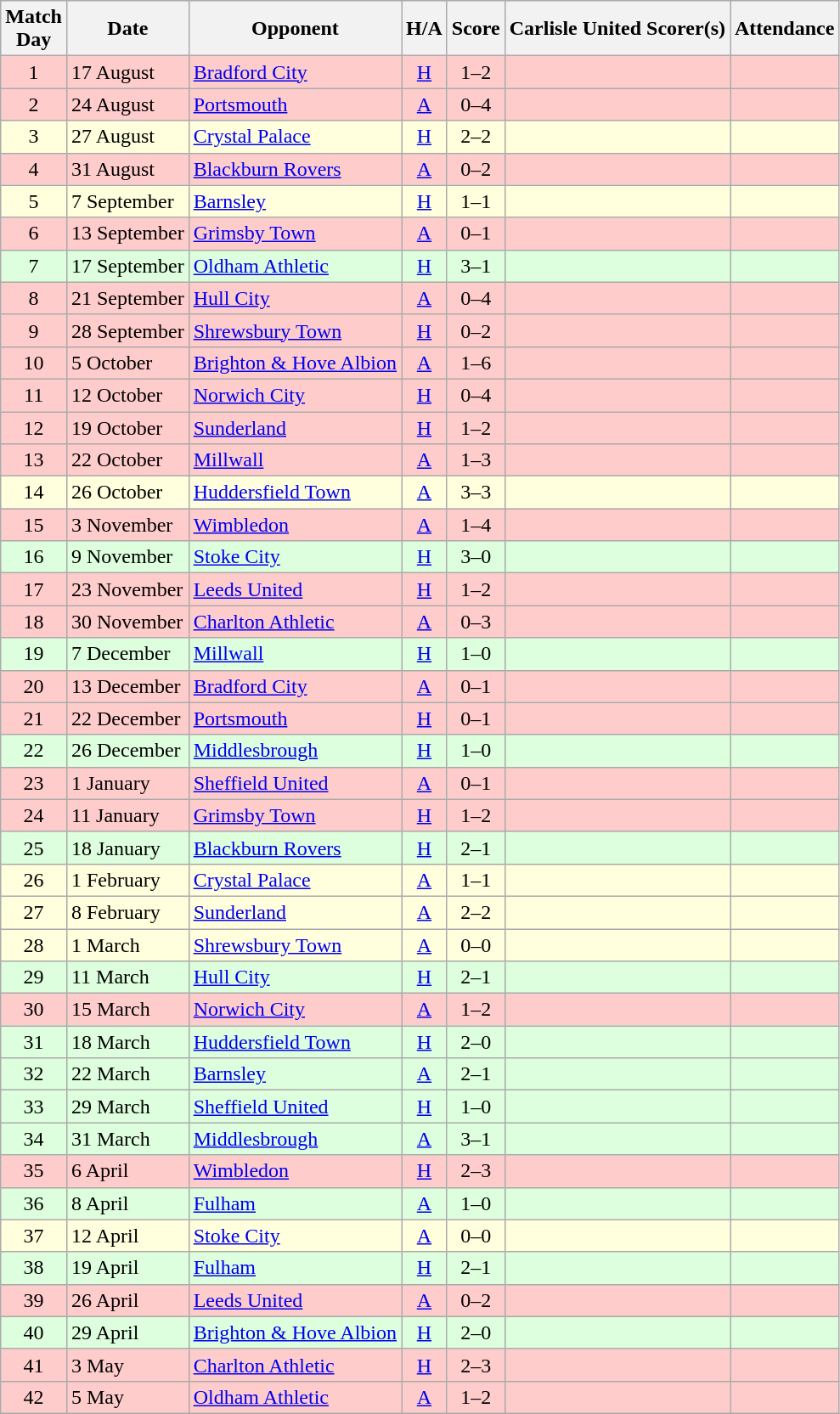<table class="wikitable" style="text-align:center">
<tr>
<th>Match<br> Day</th>
<th>Date</th>
<th>Opponent</th>
<th>H/A</th>
<th>Score</th>
<th>Carlisle United Scorer(s)</th>
<th>Attendance</th>
</tr>
<tr bgcolor=#FFCCCC>
<td>1</td>
<td align=left>17 August</td>
<td align=left><a href='#'>Bradford City</a></td>
<td><a href='#'>H</a></td>
<td>1–2</td>
<td align=left></td>
<td></td>
</tr>
<tr bgcolor=#FFCCCC>
<td>2</td>
<td align=left>24 August</td>
<td align=left><a href='#'>Portsmouth</a></td>
<td><a href='#'>A</a></td>
<td>0–4</td>
<td align=left></td>
<td></td>
</tr>
<tr bgcolor=#ffffdd>
<td>3</td>
<td align=left>27 August</td>
<td align=left><a href='#'>Crystal Palace</a></td>
<td><a href='#'>H</a></td>
<td>2–2</td>
<td align=left></td>
<td></td>
</tr>
<tr bgcolor=#FFCCCC>
<td>4</td>
<td align=left>31 August</td>
<td align=left><a href='#'>Blackburn Rovers</a></td>
<td><a href='#'>A</a></td>
<td>0–2</td>
<td align=left></td>
<td></td>
</tr>
<tr bgcolor=#ffffdd>
<td>5</td>
<td align=left>7 September</td>
<td align=left><a href='#'>Barnsley</a></td>
<td><a href='#'>H</a></td>
<td>1–1</td>
<td align=left></td>
<td></td>
</tr>
<tr bgcolor=#FFCCCC>
<td>6</td>
<td align=left>13 September</td>
<td align=left><a href='#'>Grimsby Town</a></td>
<td><a href='#'>A</a></td>
<td>0–1</td>
<td align=left></td>
<td></td>
</tr>
<tr bgcolor=#ddffdd>
<td>7</td>
<td align=left>17 September</td>
<td align=left><a href='#'>Oldham Athletic</a></td>
<td><a href='#'>H</a></td>
<td>3–1</td>
<td align=left></td>
<td></td>
</tr>
<tr bgcolor=#FFCCCC>
<td>8</td>
<td align=left>21 September</td>
<td align=left><a href='#'>Hull City</a></td>
<td><a href='#'>A</a></td>
<td>0–4</td>
<td align=left></td>
<td></td>
</tr>
<tr bgcolor=#FFCCCC>
<td>9</td>
<td align=left>28 September</td>
<td align=left><a href='#'>Shrewsbury Town</a></td>
<td><a href='#'>H</a></td>
<td>0–2</td>
<td align=left></td>
<td></td>
</tr>
<tr bgcolor=#FFCCCC>
<td>10</td>
<td align=left>5 October</td>
<td align=left><a href='#'>Brighton & Hove Albion</a></td>
<td><a href='#'>A</a></td>
<td>1–6</td>
<td align=left></td>
<td></td>
</tr>
<tr bgcolor=#FFCCCC>
<td>11</td>
<td align=left>12 October</td>
<td align=left><a href='#'>Norwich City</a></td>
<td><a href='#'>H</a></td>
<td>0–4</td>
<td align=left></td>
<td></td>
</tr>
<tr bgcolor=#FFCCCC>
<td>12</td>
<td align=left>19 October</td>
<td align=left><a href='#'>Sunderland</a></td>
<td><a href='#'>H</a></td>
<td>1–2</td>
<td align=left></td>
<td></td>
</tr>
<tr bgcolor=#FFCCCC>
<td>13</td>
<td align=left>22 October</td>
<td align=left><a href='#'>Millwall</a></td>
<td><a href='#'>A</a></td>
<td>1–3</td>
<td align=left></td>
<td></td>
</tr>
<tr bgcolor=#ffffdd>
<td>14</td>
<td align=left>26 October</td>
<td align=left><a href='#'>Huddersfield Town</a></td>
<td><a href='#'>A</a></td>
<td>3–3</td>
<td align=left></td>
<td></td>
</tr>
<tr bgcolor=#FFCCCC>
<td>15</td>
<td align=left>3 November</td>
<td align=left><a href='#'>Wimbledon</a></td>
<td><a href='#'>A</a></td>
<td>1–4</td>
<td align=left></td>
<td></td>
</tr>
<tr bgcolor=#ddffdd>
<td>16</td>
<td align=left>9 November</td>
<td align=left><a href='#'>Stoke City</a></td>
<td><a href='#'>H</a></td>
<td>3–0</td>
<td align=left></td>
<td></td>
</tr>
<tr bgcolor=#FFCCCC>
<td>17</td>
<td align=left>23 November</td>
<td align=left><a href='#'>Leeds United</a></td>
<td><a href='#'>H</a></td>
<td>1–2</td>
<td align=left></td>
<td></td>
</tr>
<tr bgcolor=#FFCCCC>
<td>18</td>
<td align=left>30 November</td>
<td align=left><a href='#'>Charlton Athletic</a></td>
<td><a href='#'>A</a></td>
<td>0–3</td>
<td align=left></td>
<td></td>
</tr>
<tr bgcolor=#ddffdd>
<td>19</td>
<td align=left>7 December</td>
<td align=left><a href='#'>Millwall</a></td>
<td><a href='#'>H</a></td>
<td>1–0</td>
<td align=left></td>
<td></td>
</tr>
<tr bgcolor=#FFCCCC>
<td>20</td>
<td align=left>13 December</td>
<td align=left><a href='#'>Bradford City</a></td>
<td><a href='#'>A</a></td>
<td>0–1</td>
<td align=left></td>
<td></td>
</tr>
<tr bgcolor=#FFCCCC>
<td>21</td>
<td align=left>22 December</td>
<td align=left><a href='#'>Portsmouth</a></td>
<td><a href='#'>H</a></td>
<td>0–1</td>
<td align=left></td>
<td></td>
</tr>
<tr bgcolor=#ddffdd>
<td>22</td>
<td align=left>26 December</td>
<td align=left><a href='#'>Middlesbrough</a></td>
<td><a href='#'>H</a></td>
<td>1–0</td>
<td align=left></td>
<td></td>
</tr>
<tr bgcolor=#FFCCCC>
<td>23</td>
<td align=left>1 January</td>
<td align=left><a href='#'>Sheffield United</a></td>
<td><a href='#'>A</a></td>
<td>0–1</td>
<td align=left></td>
<td></td>
</tr>
<tr bgcolor=#FFCCCC>
<td>24</td>
<td align=left>11 January</td>
<td align=left><a href='#'>Grimsby Town</a></td>
<td><a href='#'>H</a></td>
<td>1–2</td>
<td align=left></td>
<td></td>
</tr>
<tr bgcolor=#ddffdd>
<td>25</td>
<td align=left>18 January</td>
<td align=left><a href='#'>Blackburn Rovers</a></td>
<td><a href='#'>H</a></td>
<td>2–1</td>
<td align=left></td>
<td></td>
</tr>
<tr bgcolor=#ffffdd>
<td>26</td>
<td align=left>1 February</td>
<td align=left><a href='#'>Crystal Palace</a></td>
<td><a href='#'>A</a></td>
<td>1–1</td>
<td align=left></td>
<td></td>
</tr>
<tr bgcolor=#ffffdd>
<td>27</td>
<td align=left>8 February</td>
<td align=left><a href='#'>Sunderland</a></td>
<td><a href='#'>A</a></td>
<td>2–2</td>
<td align=left></td>
<td></td>
</tr>
<tr bgcolor=#ffffdd>
<td>28</td>
<td align=left>1 March</td>
<td align=left><a href='#'>Shrewsbury Town</a></td>
<td><a href='#'>A</a></td>
<td>0–0</td>
<td align=left></td>
<td></td>
</tr>
<tr bgcolor=#ddffdd>
<td>29</td>
<td align=left>11 March</td>
<td align=left><a href='#'>Hull City</a></td>
<td><a href='#'>H</a></td>
<td>2–1</td>
<td align=left></td>
<td></td>
</tr>
<tr bgcolor=#FFCCCC>
<td>30</td>
<td align=left>15 March</td>
<td align=left><a href='#'>Norwich City</a></td>
<td><a href='#'>A</a></td>
<td>1–2</td>
<td align=left></td>
<td></td>
</tr>
<tr bgcolor=#ddffdd>
<td>31</td>
<td align=left>18 March</td>
<td align=left><a href='#'>Huddersfield Town</a></td>
<td><a href='#'>H</a></td>
<td>2–0</td>
<td align=left></td>
<td></td>
</tr>
<tr bgcolor=#ddffdd>
<td>32</td>
<td align=left>22 March</td>
<td align=left><a href='#'>Barnsley</a></td>
<td><a href='#'>A</a></td>
<td>2–1</td>
<td align=left></td>
<td></td>
</tr>
<tr bgcolor=#ddffdd>
<td>33</td>
<td align=left>29 March</td>
<td align=left><a href='#'>Sheffield United</a></td>
<td><a href='#'>H</a></td>
<td>1–0</td>
<td align=left></td>
<td></td>
</tr>
<tr bgcolor=#ddffdd>
<td>34</td>
<td align=left>31 March</td>
<td align=left><a href='#'>Middlesbrough</a></td>
<td><a href='#'>A</a></td>
<td>3–1</td>
<td align=left></td>
<td></td>
</tr>
<tr bgcolor=#FFCCCC>
<td>35</td>
<td align=left>6 April</td>
<td align=left><a href='#'>Wimbledon</a></td>
<td><a href='#'>H</a></td>
<td>2–3</td>
<td align=left></td>
<td></td>
</tr>
<tr bgcolor=#ddffdd>
<td>36</td>
<td align=left>8 April</td>
<td align=left><a href='#'>Fulham</a></td>
<td><a href='#'>A</a></td>
<td>1–0</td>
<td align=left></td>
<td></td>
</tr>
<tr bgcolor=#ffffdd>
<td>37</td>
<td align=left>12 April</td>
<td align=left><a href='#'>Stoke City</a></td>
<td><a href='#'>A</a></td>
<td>0–0</td>
<td align=left></td>
<td></td>
</tr>
<tr bgcolor=#ddffdd>
<td>38</td>
<td align=left>19 April</td>
<td align=left><a href='#'>Fulham</a></td>
<td><a href='#'>H</a></td>
<td>2–1</td>
<td align=left></td>
<td></td>
</tr>
<tr bgcolor=#FFCCCC>
<td>39</td>
<td align=left>26 April</td>
<td align=left><a href='#'>Leeds United</a></td>
<td><a href='#'>A</a></td>
<td>0–2</td>
<td align=left></td>
<td></td>
</tr>
<tr bgcolor=#ddffdd>
<td>40</td>
<td align=left>29 April</td>
<td align=left><a href='#'>Brighton & Hove Albion</a></td>
<td><a href='#'>H</a></td>
<td>2–0</td>
<td align=left></td>
<td></td>
</tr>
<tr bgcolor=#FFCCCC>
<td>41</td>
<td align=left>3 May</td>
<td align=left><a href='#'>Charlton Athletic</a></td>
<td><a href='#'>H</a></td>
<td>2–3</td>
<td align=left></td>
<td></td>
</tr>
<tr bgcolor=#FFCCCC>
<td>42</td>
<td align=left>5 May</td>
<td align=left><a href='#'>Oldham Athletic</a></td>
<td><a href='#'>A</a></td>
<td>1–2</td>
<td align=left></td>
<td></td>
</tr>
</table>
